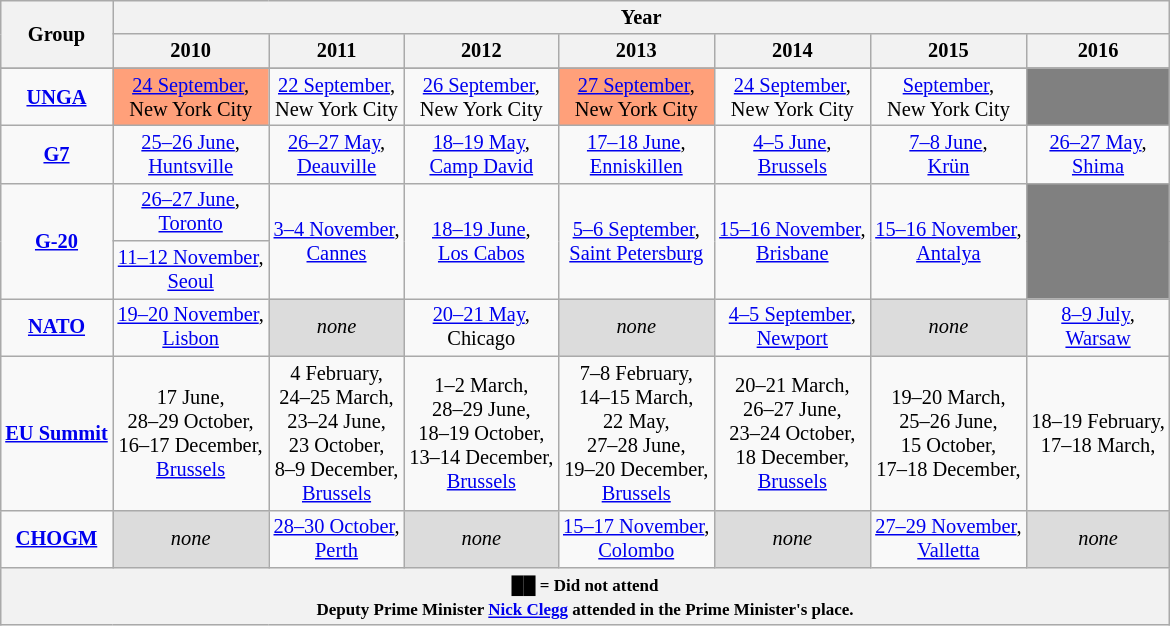<table class="wikitable" style="margin:1em auto; font-size:85%; text-align:center;">
<tr>
<th rowspan="2">Group</th>
<th colspan=9">Year</th>
</tr>
<tr>
<th>2010</th>
<th>2011</th>
<th>2012</th>
<th>2013</th>
<th>2014</th>
<th>2015</th>
<th>2016</th>
</tr>
<tr>
</tr>
<tr>
<td><strong><a href='#'>UNGA</a></strong></td>
<td style="background:#ffa07a;"><a href='#'>24 September</a>,<br> New York City</td>
<td><a href='#'>22 September</a>,<br> New York City</td>
<td><a href='#'>26 September</a>,<br> New York City</td>
<td style="background:#ffa07a;"><a href='#'>27 September</a>,<br> New York City</td>
<td><a href='#'>24 September</a>,<br> New York City</td>
<td><a href='#'>September</a>,<br> New York City</td>
<td style="background:grey;"></td>
</tr>
<tr>
<td><strong><a href='#'>G7</a></strong></td>
<td><a href='#'>25–26 June</a>,<br> <a href='#'>Huntsville</a></td>
<td><a href='#'>26–27 May</a>,<br> <a href='#'>Deauville</a></td>
<td><a href='#'>18–19 May</a>,<br> <a href='#'>Camp David</a></td>
<td><a href='#'>17–18 June</a>,<br> <a href='#'>Enniskillen</a></td>
<td><a href='#'>4–5 June</a>,<br> <a href='#'>Brussels</a></td>
<td><a href='#'>7–8 June</a>,<br> <a href='#'>Krün</a></td>
<td><a href='#'>26–27 May</a>,<br> <a href='#'>Shima</a></td>
</tr>
<tr>
<td rowspan="2"><strong><a href='#'>G-20</a></strong></td>
<td><a href='#'>26–27 June</a>,<br> <a href='#'>Toronto</a></td>
<td rowspan="2"><a href='#'>3–4 November</a>,<br> <a href='#'>Cannes</a></td>
<td rowspan="2"><a href='#'>18–19 June</a>,<br> <a href='#'>Los Cabos</a></td>
<td rowspan="2"><a href='#'>5–6 September</a>,<br> <a href='#'>Saint Petersburg</a></td>
<td rowspan="2"><a href='#'>15–16 November</a>,<br> <a href='#'>Brisbane</a></td>
<td rowspan="2"><a href='#'>15–16 November</a>,<br> <a href='#'>Antalya</a></td>
<td rowspan="2" style="background:grey;"></td>
</tr>
<tr>
<td><a href='#'>11–12 November</a>,<br> <a href='#'>Seoul</a></td>
</tr>
<tr>
<td><strong><a href='#'>NATO</a></strong></td>
<td><a href='#'>19–20 November</a>,<br> <a href='#'>Lisbon</a></td>
<td style="background:#dcdcdc;"><em>none</em></td>
<td><a href='#'>20–21 May</a>,<br> Chicago</td>
<td style="background:#dcdcdc;"><em>none</em></td>
<td><a href='#'>4–5 September</a>,<br> <a href='#'>Newport</a></td>
<td style="background:#dcdcdc;"><em>none</em></td>
<td><a href='#'>8–9 July</a>,<br> <a href='#'>Warsaw</a></td>
</tr>
<tr>
<td><strong><a href='#'>EU Summit</a></strong></td>
<td>17 June,<br>28–29 October,<br>16–17 December,<br> <a href='#'>Brussels</a></td>
<td>4 February,<br>24–25 March,<br>23–24 June,<br>23 October,<br>8–9 December,<br> <a href='#'>Brussels</a></td>
<td>1–2 March,<br>28–29 June,<br>18–19 October,<br>13–14 December,<br> <a href='#'>Brussels</a></td>
<td>7–8 February,<br>14–15 March,<br>22 May,<br>27–28 June,<br>19–20 December,<br> <a href='#'>Brussels</a></td>
<td>20–21 March,<br>26–27 June,<br>23–24 October,<br>18 December,<br> <a href='#'>Brussels</a></td>
<td>19–20 March,<br>25–26 June,<br>15 October,<br>17–18 December,<br></td>
<td>18–19 February,<br>17–18 March,<br></td>
</tr>
<tr>
<td><strong><a href='#'>CHOGM</a></strong></td>
<td style="background:#dcdcdc;"><em>none</em></td>
<td><a href='#'>28–30 October</a>,<br> <a href='#'>Perth</a></td>
<td style="background:#dcdcdc;"><em>none</em></td>
<td><a href='#'>15–17 November</a>,<br> <a href='#'>Colombo</a></td>
<td style="background:#dcdcdc;"><em>none</em></td>
<td><a href='#'>27–29 November</a>,<br> <a href='#'>Valletta</a></td>
<td style="background:#dcdcdc;"><em>none</em></td>
</tr>
<tr>
<th colspan="8"><small><span>██</span> = Did not attend</small> <br><small>Deputy Prime Minister <a href='#'>Nick Clegg</a> attended in the Prime Minister's place.</small></th>
</tr>
</table>
